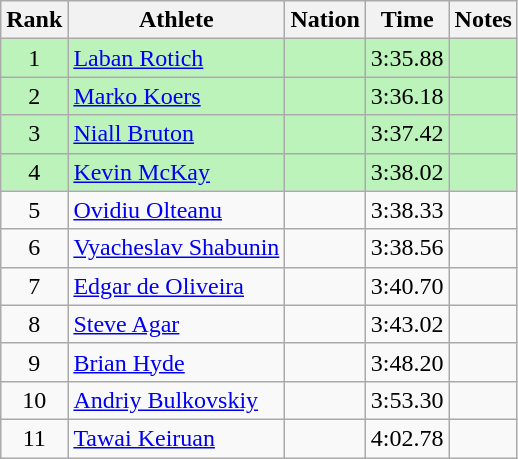<table class="wikitable sortable" style="text-align:center">
<tr>
<th>Rank</th>
<th>Athlete</th>
<th>Nation</th>
<th>Time</th>
<th>Notes</th>
</tr>
<tr bgcolor=bbf3bb>
<td>1</td>
<td align=left><a href='#'>Laban Rotich</a></td>
<td align=left></td>
<td>3:35.88</td>
<td></td>
</tr>
<tr bgcolor=bbf3bb>
<td>2</td>
<td align=left><a href='#'>Marko Koers</a></td>
<td align=left></td>
<td>3:36.18</td>
<td></td>
</tr>
<tr bgcolor=bbf3bb>
<td>3</td>
<td align=left><a href='#'>Niall Bruton</a></td>
<td align=left></td>
<td>3:37.42</td>
<td></td>
</tr>
<tr bgcolor=bbf3bb>
<td>4</td>
<td align=left><a href='#'>Kevin McKay</a></td>
<td align=left></td>
<td>3:38.02</td>
<td></td>
</tr>
<tr>
<td>5</td>
<td align=left><a href='#'>Ovidiu Olteanu</a></td>
<td align=left></td>
<td>3:38.33</td>
<td></td>
</tr>
<tr>
<td>6</td>
<td align=left><a href='#'>Vyacheslav Shabunin</a></td>
<td align=left></td>
<td>3:38.56</td>
<td></td>
</tr>
<tr>
<td>7</td>
<td align=left><a href='#'>Edgar de Oliveira</a></td>
<td align=left></td>
<td>3:40.70</td>
<td></td>
</tr>
<tr>
<td>8</td>
<td align=left><a href='#'>Steve Agar</a></td>
<td align=left></td>
<td>3:43.02</td>
<td></td>
</tr>
<tr>
<td>9</td>
<td align=left><a href='#'>Brian Hyde</a></td>
<td align=left></td>
<td>3:48.20</td>
<td></td>
</tr>
<tr>
<td>10</td>
<td align=left><a href='#'>Andriy Bulkovskiy</a></td>
<td align=left></td>
<td>3:53.30</td>
<td></td>
</tr>
<tr>
<td>11</td>
<td align=left><a href='#'>Tawai Keiruan</a></td>
<td align=left></td>
<td>4:02.78</td>
<td></td>
</tr>
</table>
